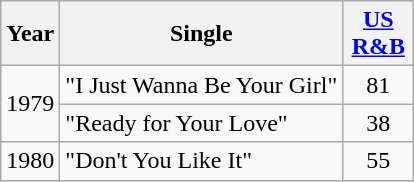<table class="wikitable" style="text-align:center;">
<tr>
<th>Year</th>
<th>Single</th>
<th style="width:40px;"><a href='#'>US<br>R&B</a></th>
</tr>
<tr>
<td rowspan="2">1979</td>
<td style="text-align:left;">"I Just Wanna Be Your Girl"</td>
<td>81</td>
</tr>
<tr>
<td style="text-align:left;">"Ready for Your Love"</td>
<td>38</td>
</tr>
<tr>
<td>1980</td>
<td style="text-align:left;">"Don't You Like It"</td>
<td>55</td>
</tr>
</table>
